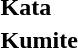<table>
<tr>
<td><strong>Kata</strong></td>
<td></td>
<td></td>
<td></td>
</tr>
<tr>
<td><strong>Kumite</strong></td>
<td></td>
<td></td>
<td> <br> </td>
</tr>
</table>
